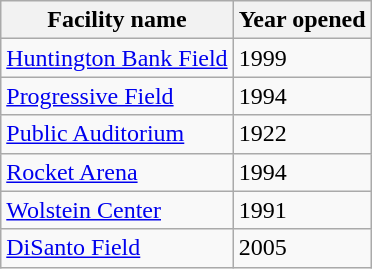<table class="wikitable sortable" border="1">
<tr>
<th>Facility name</th>
<th>Year opened</th>
</tr>
<tr>
<td><a href='#'>Huntington Bank Field</a></td>
<td>1999</td>
</tr>
<tr>
<td><a href='#'>Progressive Field</a></td>
<td>1994</td>
</tr>
<tr>
<td><a href='#'>Public Auditorium</a></td>
<td>1922</td>
</tr>
<tr>
<td><a href='#'>Rocket Arena</a></td>
<td>1994</td>
</tr>
<tr>
<td><a href='#'>Wolstein Center</a></td>
<td>1991</td>
</tr>
<tr>
<td><a href='#'>DiSanto Field</a></td>
<td>2005</td>
</tr>
</table>
